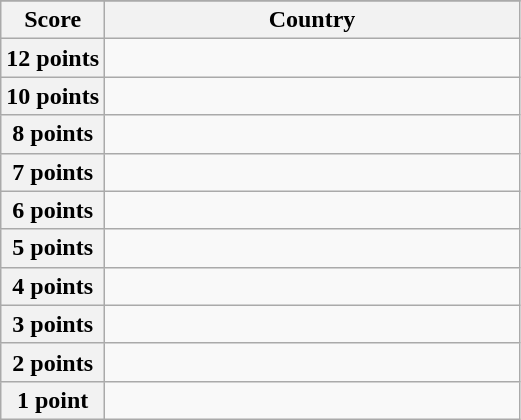<table class="wikitable">
<tr>
</tr>
<tr>
<th scope="col" width="20%">Score</th>
<th scope="col">Country</th>
</tr>
<tr>
<th scope="row">12 points</th>
<td></td>
</tr>
<tr>
<th scope="row">10 points</th>
<td></td>
</tr>
<tr>
<th scope="row">8 points</th>
<td></td>
</tr>
<tr>
<th scope="row">7 points</th>
<td></td>
</tr>
<tr>
<th scope="row">6 points</th>
<td></td>
</tr>
<tr>
<th scope="row">5 points</th>
<td></td>
</tr>
<tr>
<th scope="row">4 points</th>
<td></td>
</tr>
<tr>
<th scope="row">3 points</th>
<td></td>
</tr>
<tr>
<th scope="row">2 points</th>
<td></td>
</tr>
<tr>
<th scope="row">1 point</th>
<td></td>
</tr>
</table>
